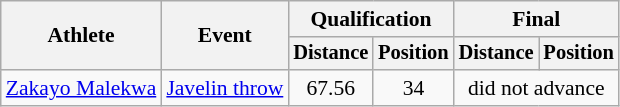<table class=wikitable style="font-size:90%">
<tr>
<th rowspan="2">Athlete</th>
<th rowspan="2">Event</th>
<th colspan="2">Qualification</th>
<th colspan="2">Final</th>
</tr>
<tr style="font-size:95%">
<th>Distance</th>
<th>Position</th>
<th>Distance</th>
<th>Position</th>
</tr>
<tr align=center>
<td align=left><a href='#'>Zakayo Malekwa</a></td>
<td align=left><a href='#'>Javelin throw</a></td>
<td>67.56</td>
<td>34</td>
<td colspan=2>did not advance</td>
</tr>
</table>
